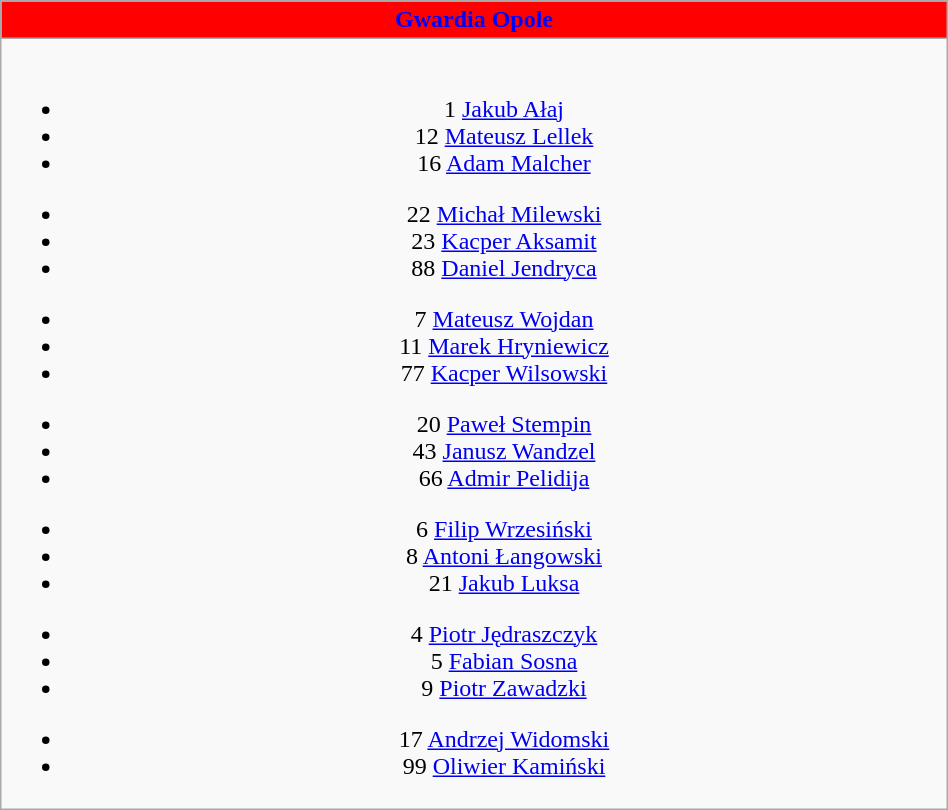<table class="wikitable" style="font-size:100%; text-align:center; width:50%">
<tr>
<th colspan=5 style="background-color:#FF0000;color:#0000FF;text-align:center;"> Gwardia Opole</th>
</tr>
<tr>
<td><br>
<ul><li>1  <a href='#'>Jakub Ałaj</a></li><li>12  <a href='#'>Mateusz Lellek</a></li><li>16  <a href='#'>Adam Malcher</a></li></ul><ul><li>22  <a href='#'>Michał Milewski</a></li><li>23  <a href='#'>Kacper Aksamit</a></li><li>88  <a href='#'>Daniel Jendryca</a></li></ul><ul><li>7  <a href='#'>Mateusz Wojdan</a></li><li>11  <a href='#'>Marek Hryniewicz</a></li><li>77  <a href='#'>Kacper Wilsowski</a></li></ul><ul><li>20  <a href='#'>Paweł Stempin</a></li><li>43  <a href='#'>Janusz Wandzel</a></li><li>66  <a href='#'>Admir Pelidija</a></li></ul><ul><li>6  <a href='#'>Filip Wrzesiński</a></li><li>8  <a href='#'>Antoni Łangowski</a></li><li>21  <a href='#'>Jakub Luksa</a></li></ul><ul><li>4  <a href='#'>Piotr Jędraszczyk</a></li><li>5  <a href='#'>Fabian Sosna</a></li><li>9  <a href='#'>Piotr Zawadzki</a></li></ul><ul><li>17  <a href='#'>Andrzej Widomski</a></li><li>99  <a href='#'>Oliwier Kamiński</a></li></ul></td>
</tr>
</table>
